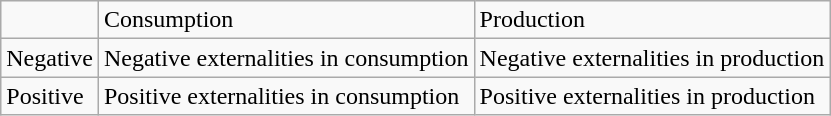<table class="wikitable">
<tr>
<td></td>
<td>Consumption</td>
<td>Production</td>
</tr>
<tr>
<td>Negative</td>
<td>Negative externalities in consumption</td>
<td>Negative externalities in production</td>
</tr>
<tr>
<td>Positive</td>
<td>Positive externalities in consumption</td>
<td>Positive externalities in production</td>
</tr>
</table>
